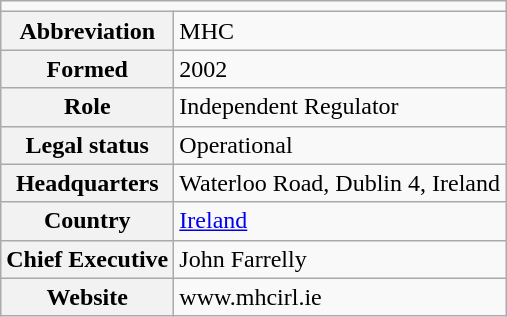<table class="wikitable">
<tr>
<td colspan="2"></td>
</tr>
<tr>
<th>Abbreviation</th>
<td>MHC</td>
</tr>
<tr>
<th>Formed</th>
<td>2002</td>
</tr>
<tr>
<th>Role</th>
<td>Independent Regulator</td>
</tr>
<tr>
<th>Legal status</th>
<td>Operational</td>
</tr>
<tr>
<th>Headquarters</th>
<td>Waterloo Road, Dublin 4, Ireland</td>
</tr>
<tr>
<th>Country</th>
<td><a href='#'>Ireland</a></td>
</tr>
<tr>
<th>Chief Executive</th>
<td>John Farrelly</td>
</tr>
<tr>
<th>Website</th>
<td>www.mhcirl.ie</td>
</tr>
</table>
